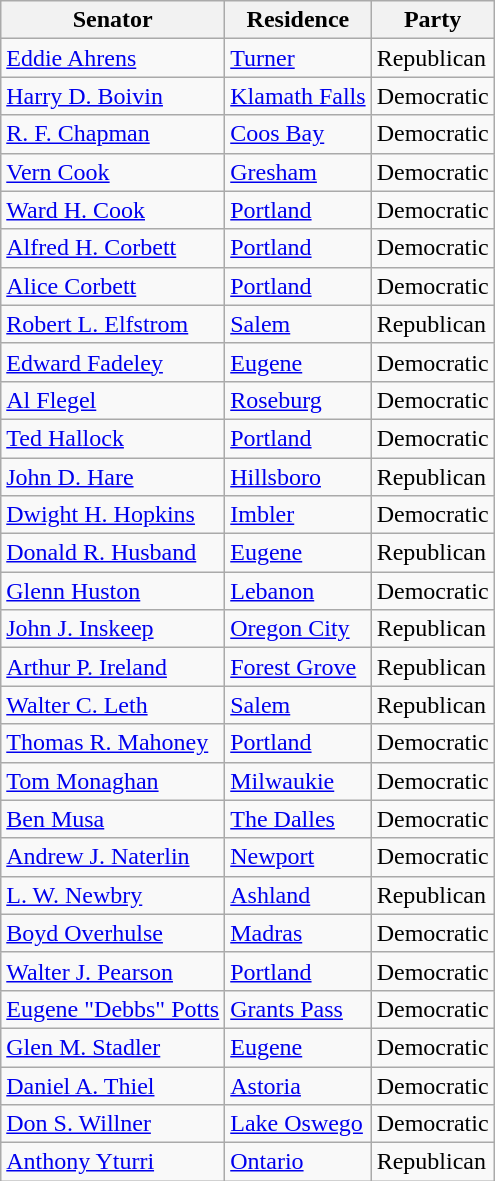<table class="wikitable">
<tr>
<th>Senator</th>
<th>Residence</th>
<th>Party</th>
</tr>
<tr>
<td><a href='#'>Eddie Ahrens</a></td>
<td><a href='#'>Turner</a></td>
<td>Republican</td>
</tr>
<tr>
<td><a href='#'>Harry D. Boivin</a></td>
<td><a href='#'>Klamath Falls</a></td>
<td>Democratic</td>
</tr>
<tr>
<td><a href='#'>R. F. Chapman</a></td>
<td><a href='#'>Coos Bay</a></td>
<td>Democratic</td>
</tr>
<tr>
<td><a href='#'>Vern Cook</a></td>
<td><a href='#'>Gresham</a></td>
<td>Democratic</td>
</tr>
<tr>
<td><a href='#'>Ward H. Cook</a></td>
<td><a href='#'>Portland</a></td>
<td>Democratic</td>
</tr>
<tr>
<td><a href='#'>Alfred H. Corbett</a></td>
<td><a href='#'>Portland</a></td>
<td>Democratic</td>
</tr>
<tr>
<td><a href='#'>Alice Corbett</a></td>
<td><a href='#'>Portland</a></td>
<td>Democratic</td>
</tr>
<tr>
<td><a href='#'>Robert L. Elfstrom</a></td>
<td><a href='#'>Salem</a></td>
<td>Republican</td>
</tr>
<tr>
<td><a href='#'>Edward Fadeley</a></td>
<td><a href='#'>Eugene</a></td>
<td>Democratic</td>
</tr>
<tr>
<td><a href='#'>Al Flegel</a></td>
<td><a href='#'>Roseburg</a></td>
<td>Democratic</td>
</tr>
<tr>
<td><a href='#'>Ted Hallock</a></td>
<td><a href='#'>Portland</a></td>
<td>Democratic</td>
</tr>
<tr>
<td><a href='#'>John D. Hare</a></td>
<td><a href='#'>Hillsboro</a></td>
<td>Republican</td>
</tr>
<tr>
<td><a href='#'>Dwight H. Hopkins</a></td>
<td><a href='#'>Imbler</a></td>
<td>Democratic</td>
</tr>
<tr>
<td><a href='#'>Donald R. Husband</a></td>
<td><a href='#'>Eugene</a></td>
<td>Republican</td>
</tr>
<tr>
<td><a href='#'>Glenn Huston</a></td>
<td><a href='#'>Lebanon</a></td>
<td>Democratic</td>
</tr>
<tr>
<td><a href='#'>John J. Inskeep</a></td>
<td><a href='#'>Oregon City</a></td>
<td>Republican</td>
</tr>
<tr>
<td><a href='#'>Arthur P. Ireland</a></td>
<td><a href='#'>Forest Grove</a></td>
<td>Republican</td>
</tr>
<tr>
<td><a href='#'>Walter C. Leth</a></td>
<td><a href='#'>Salem</a></td>
<td>Republican</td>
</tr>
<tr>
<td><a href='#'>Thomas R. Mahoney</a></td>
<td><a href='#'>Portland</a></td>
<td>Democratic</td>
</tr>
<tr>
<td><a href='#'>Tom Monaghan</a></td>
<td><a href='#'>Milwaukie</a></td>
<td>Democratic</td>
</tr>
<tr>
<td><a href='#'>Ben Musa</a></td>
<td><a href='#'>The Dalles</a></td>
<td>Democratic</td>
</tr>
<tr>
<td><a href='#'>Andrew J. Naterlin</a></td>
<td><a href='#'>Newport</a></td>
<td>Democratic</td>
</tr>
<tr>
<td><a href='#'>L. W. Newbry</a></td>
<td><a href='#'>Ashland</a></td>
<td>Republican</td>
</tr>
<tr>
<td><a href='#'>Boyd Overhulse</a></td>
<td><a href='#'>Madras</a></td>
<td>Democratic</td>
</tr>
<tr>
<td><a href='#'>Walter J. Pearson</a></td>
<td><a href='#'>Portland</a></td>
<td>Democratic</td>
</tr>
<tr>
<td><a href='#'>Eugene "Debbs" Potts</a></td>
<td><a href='#'>Grants Pass</a></td>
<td>Democratic</td>
</tr>
<tr>
<td><a href='#'>Glen M. Stadler</a></td>
<td><a href='#'>Eugene</a></td>
<td>Democratic</td>
</tr>
<tr>
<td><a href='#'>Daniel A. Thiel</a></td>
<td><a href='#'>Astoria</a></td>
<td>Democratic</td>
</tr>
<tr>
<td><a href='#'>Don S. Willner</a></td>
<td><a href='#'>Lake Oswego</a></td>
<td>Democratic</td>
</tr>
<tr>
<td><a href='#'>Anthony Yturri</a></td>
<td><a href='#'>Ontario</a></td>
<td>Republican</td>
</tr>
</table>
